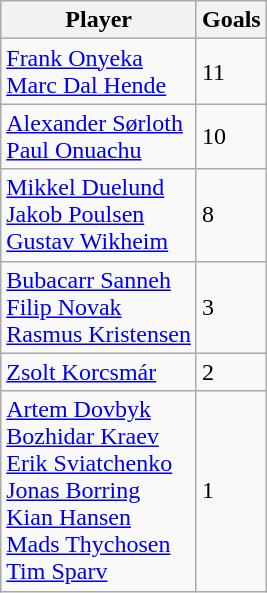<table class="wikitable">
<tr>
<th>Player</th>
<th>Goals</th>
</tr>
<tr>
<td> <a href='#'>Frank Onyeka</a><br> <a href='#'>Marc Dal Hende</a></td>
<td>11</td>
</tr>
<tr>
<td> <a href='#'>Alexander Sørloth</a><br> <a href='#'>Paul Onuachu</a></td>
<td>10</td>
</tr>
<tr>
<td> <a href='#'>Mikkel Duelund</a><br> <a href='#'>Jakob Poulsen</a><br> <a href='#'>Gustav Wikheim</a></td>
<td>8</td>
</tr>
<tr>
<td> <a href='#'>Bubacarr Sanneh</a><br> <a href='#'>Filip Novak</a><br> <a href='#'>Rasmus Kristensen</a></td>
<td>3</td>
</tr>
<tr>
<td> <a href='#'>Zsolt Korcsmár</a></td>
<td>2</td>
</tr>
<tr>
<td> <a href='#'>Artem Dovbyk</a><br> <a href='#'>Bozhidar Kraev</a><br> <a href='#'>Erik Sviatchenko</a><br> <a href='#'>Jonas Borring</a><br> <a href='#'>Kian Hansen</a><br> <a href='#'>Mads Thychosen</a><br> <a href='#'>Tim Sparv</a></td>
<td>1</td>
</tr>
</table>
